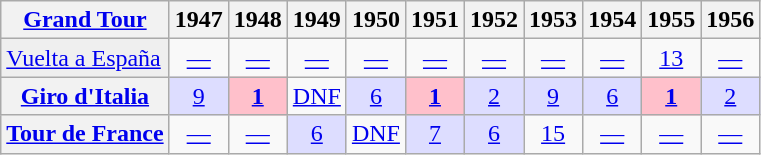<table class="wikitable plainrowheaders">
<tr>
<th scope="col"><a href='#'>Grand Tour</a></th>
<th scope="col">1947</th>
<th scope="col">1948</th>
<th scope="col">1949</th>
<th scope="col">1950</th>
<th scope="col">1951</th>
<th scope="col">1952</th>
<th scope="col">1953</th>
<th scope="col">1954</th>
<th scope="col">1955</th>
<th scope="col">1956</th>
</tr>
<tr style="text-align:center;">
<td style="text-align:left; background:#efefef;"> <a href='#'>Vuelta a España</a></td>
<td><a href='#'>—</a></td>
<td><a href='#'>—</a></td>
<td><a href='#'>—</a></td>
<td><a href='#'>—</a></td>
<td><a href='#'>—</a></td>
<td><a href='#'>—</a></td>
<td><a href='#'>—</a></td>
<td><a href='#'>—</a></td>
<td><a href='#'>13</a></td>
<td><a href='#'>—</a></td>
</tr>
<tr style="text-align:center;">
<th scope="row"> <a href='#'>Giro d'Italia</a></th>
<td style="background:#ddf;"><a href='#'>9</a></td>
<td style="background:pink;"><a href='#'><strong>1</strong></a></td>
<td><a href='#'>DNF</a></td>
<td style="background:#ddf;"><a href='#'>6</a></td>
<td style="background:pink;"><a href='#'><strong>1</strong></a></td>
<td style="background:#ddf;"><a href='#'>2</a></td>
<td style="background:#ddf;"><a href='#'>9</a></td>
<td style="background:#ddf;"><a href='#'>6</a></td>
<td style="background:pink;"><a href='#'><strong>1</strong></a></td>
<td style="background:#ddf;"><a href='#'>2</a></td>
</tr>
<tr style="text-align:center;">
<th scope="row"> <a href='#'>Tour de France</a></th>
<td><a href='#'>—</a></td>
<td><a href='#'>—</a></td>
<td style="background:#ddf;"><a href='#'>6</a></td>
<td><a href='#'>DNF</a></td>
<td style="background:#ddf;"><a href='#'>7</a></td>
<td style="background:#ddf;"><a href='#'>6</a></td>
<td><a href='#'>15</a></td>
<td><a href='#'>—</a></td>
<td><a href='#'>—</a></td>
<td><a href='#'>—</a></td>
</tr>
</table>
